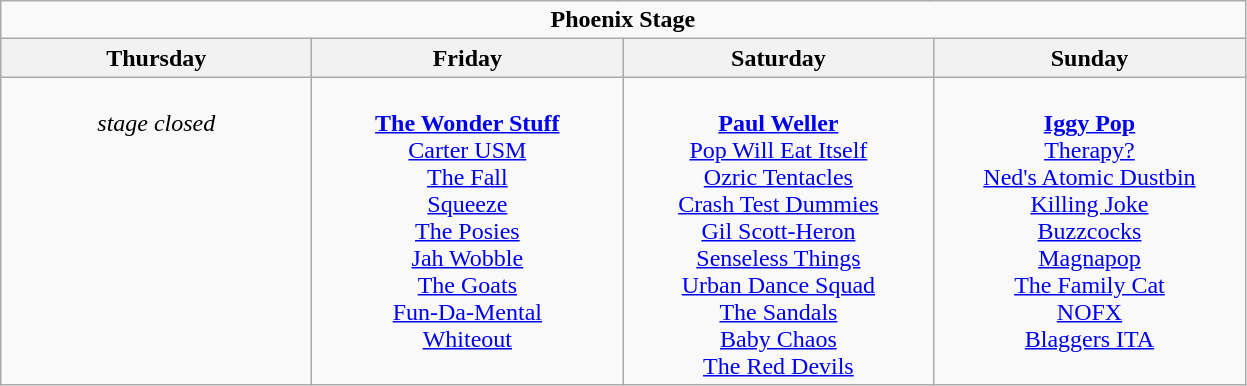<table class="wikitable">
<tr>
<td colspan="4" style="text-align:center;"><strong>Phoenix Stage</strong></td>
</tr>
<tr>
<th>Thursday</th>
<th>Friday</th>
<th>Saturday</th>
<th>Sunday</th>
</tr>
<tr>
<td style="text-align:center; vertical-align:top; width:200px;"><br><em>stage closed</em></td>
<td style="text-align:center; vertical-align:top; width:200px;"><br><strong><a href='#'>The Wonder Stuff</a></strong><br>
<a href='#'>Carter USM</a><br>
<a href='#'>The Fall</a><br>
<a href='#'>Squeeze</a><br>
<a href='#'>The Posies</a><br>
<a href='#'>Jah Wobble</a><br>
<a href='#'>The Goats</a><br>
<a href='#'>Fun-Da-Mental</a><br>
<a href='#'>Whiteout</a></td>
<td style="text-align:center; vertical-align:top; width:200px;"><br><strong><a href='#'>Paul Weller</a></strong><br>
<a href='#'>Pop Will Eat Itself</a><br>
<a href='#'>Ozric Tentacles</a><br>
<a href='#'>Crash Test Dummies</a><br>
<a href='#'>Gil Scott-Heron</a><br>
<a href='#'>Senseless Things</a><br>
<a href='#'>Urban Dance Squad</a><br>
<a href='#'>The Sandals</a><br>
<a href='#'>Baby Chaos</a><br>
<a href='#'>The Red Devils</a><br></td>
<td style="text-align:center; vertical-align:top; width:200px;"><br><strong><a href='#'>Iggy Pop</a></strong><br>
<a href='#'>Therapy?</a><br>
<a href='#'>Ned's Atomic Dustbin</a><br>
<a href='#'>Killing Joke</a><br>
<a href='#'>Buzzcocks</a><br>
<a href='#'>Magnapop</a><br>
<a href='#'>The Family Cat</a><br>
<a href='#'>NOFX</a><br>
<a href='#'>Blaggers ITA</a><br></td>
</tr>
</table>
